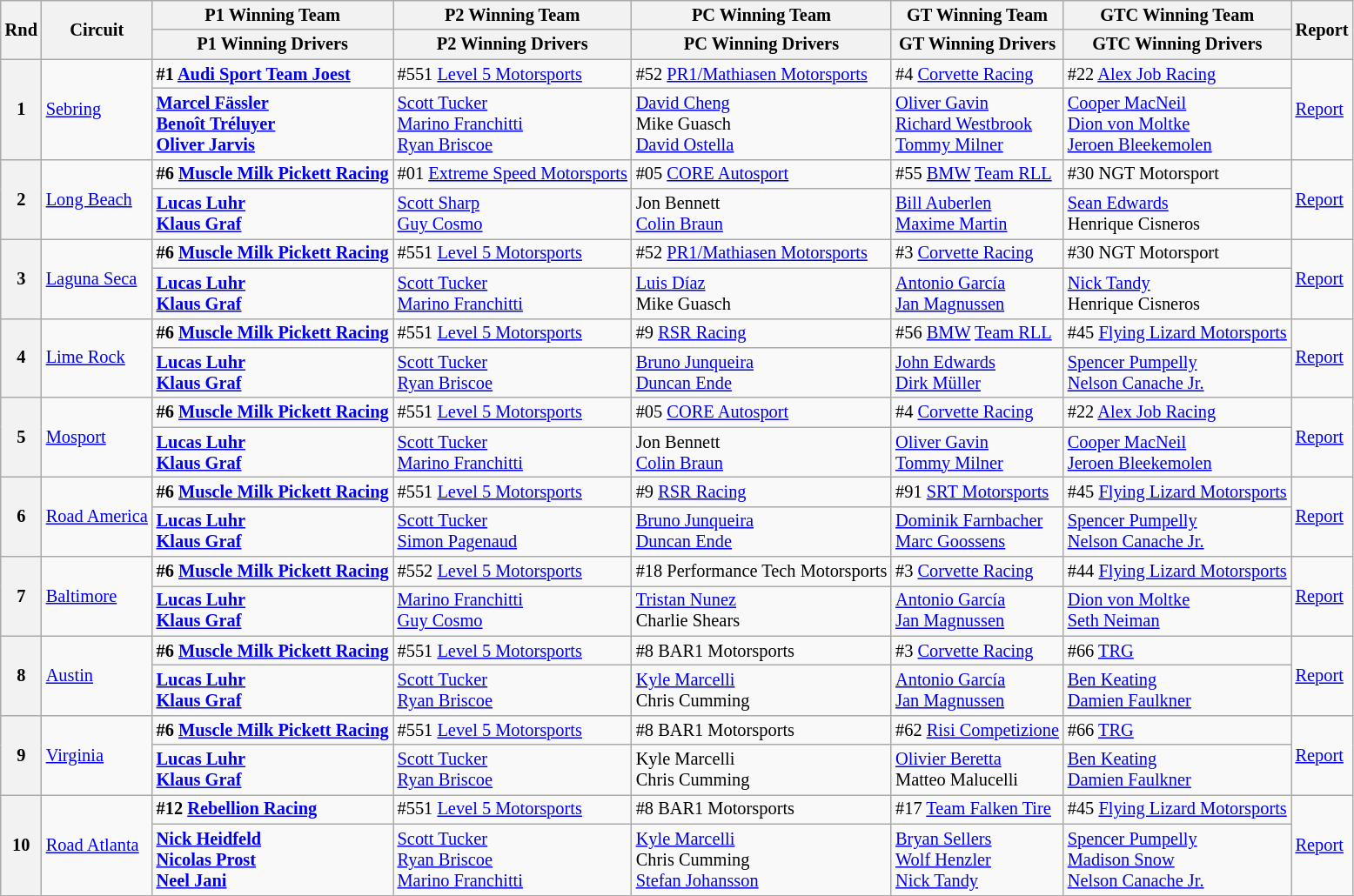<table class="wikitable" style="font-size: 85%;">
<tr>
<th rowspan=2>Rnd</th>
<th rowspan=2>Circuit</th>
<th>P1 Winning Team</th>
<th>P2 Winning Team</th>
<th>PC Winning Team</th>
<th>GT Winning Team</th>
<th>GTC Winning Team</th>
<th rowspan=2>Report</th>
</tr>
<tr>
<th>P1 Winning Drivers</th>
<th>P2 Winning Drivers</th>
<th>PC Winning Drivers</th>
<th>GT Winning Drivers</th>
<th>GTC Winning Drivers</th>
</tr>
<tr>
<th rowspan=2>1</th>
<td rowspan=2><a href='#'>Sebring</a></td>
<td><strong> #1 <a href='#'>Audi Sport Team Joest</a></strong></td>
<td> #551 <a href='#'>Level 5 Motorsports</a></td>
<td> #52 <a href='#'>PR1/Mathiasen Motorsports</a></td>
<td> #4 <a href='#'>Corvette Racing</a></td>
<td> #22 <a href='#'>Alex Job Racing</a></td>
<td rowspan=2><a href='#'>Report</a></td>
</tr>
<tr>
<td><strong> <a href='#'>Marcel Fässler</a><br> <a href='#'>Benoît Tréluyer</a><br> <a href='#'>Oliver Jarvis</a></strong></td>
<td> <a href='#'>Scott Tucker</a><br> <a href='#'>Marino Franchitti</a><br> <a href='#'>Ryan Briscoe</a></td>
<td> <a href='#'>David Cheng</a><br> Mike Guasch<br> <a href='#'>David Ostella</a></td>
<td> <a href='#'>Oliver Gavin</a><br> <a href='#'>Richard Westbrook</a><br> <a href='#'>Tommy Milner</a></td>
<td> <a href='#'>Cooper MacNeil</a><br> <a href='#'>Dion von Moltke</a><br> <a href='#'>Jeroen Bleekemolen</a></td>
</tr>
<tr>
<th rowspan=2>2</th>
<td rowspan=2><a href='#'>Long Beach</a></td>
<td><strong> #6 <a href='#'>Muscle Milk Pickett Racing</a></strong></td>
<td> #01 <a href='#'>Extreme Speed Motorsports</a></td>
<td> #05 <a href='#'>CORE Autosport</a></td>
<td> #55 <a href='#'>BMW</a> <a href='#'>Team RLL</a></td>
<td> #30 NGT Motorsport</td>
<td rowspan=2><a href='#'>Report</a></td>
</tr>
<tr>
<td><strong> <a href='#'>Lucas Luhr</a><br> <a href='#'>Klaus Graf</a></strong></td>
<td> <a href='#'>Scott Sharp</a><br> <a href='#'>Guy Cosmo</a></td>
<td> Jon Bennett<br> <a href='#'>Colin Braun</a></td>
<td> <a href='#'>Bill Auberlen</a><br> <a href='#'>Maxime Martin</a></td>
<td> <a href='#'>Sean Edwards</a><br> Henrique Cisneros</td>
</tr>
<tr>
<th rowspan=2>3</th>
<td rowspan=2><a href='#'>Laguna Seca</a></td>
<td><strong> #6 <a href='#'>Muscle Milk Pickett Racing</a></strong></td>
<td> #551 <a href='#'>Level 5 Motorsports</a></td>
<td> #52 <a href='#'>PR1/Mathiasen Motorsports</a></td>
<td> #3 <a href='#'>Corvette Racing</a></td>
<td> #30 NGT Motorsport</td>
<td rowspan=2><a href='#'>Report</a></td>
</tr>
<tr>
<td><strong> <a href='#'>Lucas Luhr</a><br> <a href='#'>Klaus Graf</a></strong></td>
<td> <a href='#'>Scott Tucker</a><br> <a href='#'>Marino Franchitti</a></td>
<td> <a href='#'>Luis Díaz</a><br> Mike Guasch</td>
<td> <a href='#'>Antonio García</a><br> <a href='#'>Jan Magnussen</a></td>
<td> <a href='#'>Nick Tandy</a><br> Henrique Cisneros</td>
</tr>
<tr>
<th rowspan=2>4</th>
<td rowspan=2><a href='#'>Lime Rock</a></td>
<td><strong> #6 <a href='#'>Muscle Milk Pickett Racing</a></strong></td>
<td> #551 <a href='#'>Level 5 Motorsports</a></td>
<td> #9 <a href='#'>RSR Racing</a></td>
<td> #56 <a href='#'>BMW</a> <a href='#'>Team RLL</a></td>
<td> #45 <a href='#'>Flying Lizard Motorsports</a></td>
<td rowspan=2><a href='#'>Report</a></td>
</tr>
<tr>
<td><strong> <a href='#'>Lucas Luhr</a><br> <a href='#'>Klaus Graf</a></strong></td>
<td> <a href='#'>Scott Tucker</a><br> <a href='#'>Ryan Briscoe</a></td>
<td> <a href='#'>Bruno Junqueira</a><br> <a href='#'>Duncan Ende</a></td>
<td> <a href='#'>John Edwards</a><br> <a href='#'>Dirk Müller</a></td>
<td> <a href='#'>Spencer Pumpelly</a><br> <a href='#'>Nelson Canache Jr.</a></td>
</tr>
<tr>
<th rowspan=2>5</th>
<td rowspan=2><a href='#'>Mosport</a></td>
<td><strong> #6 <a href='#'>Muscle Milk Pickett Racing</a></strong></td>
<td> #551 <a href='#'>Level 5 Motorsports</a></td>
<td> #05 <a href='#'>CORE Autosport</a></td>
<td> #4 <a href='#'>Corvette Racing</a></td>
<td> #22 <a href='#'>Alex Job Racing</a></td>
<td rowspan=2><a href='#'>Report</a></td>
</tr>
<tr>
<td><strong> <a href='#'>Lucas Luhr</a><br> <a href='#'>Klaus Graf</a></strong></td>
<td> <a href='#'>Scott Tucker</a><br> <a href='#'>Marino Franchitti</a></td>
<td> Jon Bennett<br> <a href='#'>Colin Braun</a></td>
<td> <a href='#'>Oliver Gavin</a><br> <a href='#'>Tommy Milner</a></td>
<td> <a href='#'>Cooper MacNeil</a><br> <a href='#'>Jeroen Bleekemolen</a></td>
</tr>
<tr>
<th rowspan=2>6</th>
<td rowspan=2><a href='#'>Road America</a></td>
<td><strong> #6 <a href='#'>Muscle Milk Pickett Racing</a></strong></td>
<td> #551 <a href='#'>Level 5 Motorsports</a></td>
<td> #9 <a href='#'>RSR Racing</a></td>
<td> #91 <a href='#'>SRT Motorsports</a></td>
<td> #45 <a href='#'>Flying Lizard Motorsports</a></td>
<td rowspan=2><a href='#'>Report</a></td>
</tr>
<tr>
<td><strong> <a href='#'>Lucas Luhr</a><br> <a href='#'>Klaus Graf</a></strong></td>
<td> <a href='#'>Scott Tucker</a><br> <a href='#'>Simon Pagenaud</a></td>
<td> <a href='#'>Bruno Junqueira</a><br> <a href='#'>Duncan Ende</a></td>
<td> <a href='#'>Dominik Farnbacher</a><br> <a href='#'>Marc Goossens</a></td>
<td> <a href='#'>Spencer Pumpelly</a><br> <a href='#'>Nelson Canache Jr.</a></td>
</tr>
<tr>
<th rowspan=2>7</th>
<td rowspan=2><a href='#'>Baltimore</a></td>
<td><strong> #6 <a href='#'>Muscle Milk Pickett Racing</a></strong></td>
<td> #552 <a href='#'>Level 5 Motorsports</a></td>
<td> #18 Performance Tech Motorsports</td>
<td> #3 <a href='#'>Corvette Racing</a></td>
<td> #44 <a href='#'>Flying Lizard Motorsports</a></td>
<td rowspan=2><a href='#'>Report</a></td>
</tr>
<tr>
<td><strong> <a href='#'>Lucas Luhr</a><br> <a href='#'>Klaus Graf</a></strong></td>
<td> <a href='#'>Marino Franchitti</a><br> <a href='#'>Guy Cosmo</a></td>
<td> <a href='#'>Tristan Nunez</a><br> Charlie Shears</td>
<td> <a href='#'>Antonio García</a><br> <a href='#'>Jan Magnussen</a></td>
<td> <a href='#'>Dion von Moltke</a><br> <a href='#'>Seth Neiman</a></td>
</tr>
<tr>
<th rowspan=2>8</th>
<td rowspan=2><a href='#'>Austin</a></td>
<td><strong> #6 <a href='#'>Muscle Milk Pickett Racing</a></strong></td>
<td> #551 <a href='#'>Level 5 Motorsports</a></td>
<td> #8 BAR1 Motorsports</td>
<td> #3 <a href='#'>Corvette Racing</a></td>
<td> #66 <a href='#'>TRG</a></td>
<td rowspan=2><a href='#'>Report</a></td>
</tr>
<tr>
<td><strong> <a href='#'>Lucas Luhr</a><br> <a href='#'>Klaus Graf</a></strong></td>
<td> <a href='#'>Scott Tucker</a><br> <a href='#'>Ryan Briscoe</a></td>
<td> <a href='#'>Kyle Marcelli</a><br> Chris Cumming</td>
<td> <a href='#'>Antonio García</a><br> <a href='#'>Jan Magnussen</a></td>
<td> <a href='#'>Ben Keating</a><br> <a href='#'>Damien Faulkner</a></td>
</tr>
<tr>
<th rowspan=2>9</th>
<td rowspan=2><a href='#'>Virginia</a></td>
<td><strong> #6 <a href='#'>Muscle Milk Pickett Racing</a></strong></td>
<td> #551 <a href='#'>Level 5 Motorsports</a></td>
<td> #8 BAR1 Motorsports</td>
<td> #62 <a href='#'>Risi Competizione</a></td>
<td> #66 <a href='#'>TRG</a></td>
<td rowspan=2><a href='#'>Report</a></td>
</tr>
<tr>
<td><strong> <a href='#'>Lucas Luhr</a><br> <a href='#'>Klaus Graf</a></strong></td>
<td> <a href='#'>Scott Tucker</a><br> <a href='#'>Ryan Briscoe</a></td>
<td> Kyle Marcelli<br> Chris Cumming</td>
<td> <a href='#'>Olivier Beretta</a><br> Matteo Malucelli</td>
<td> <a href='#'>Ben Keating</a><br> <a href='#'>Damien Faulkner</a></td>
</tr>
<tr>
<th rowspan=2>10</th>
<td rowspan=2><a href='#'>Road Atlanta</a></td>
<td><strong> #12 <a href='#'>Rebellion Racing</a></strong></td>
<td> #551 <a href='#'>Level 5 Motorsports</a></td>
<td> #8 BAR1 Motorsports</td>
<td> #17 <a href='#'>Team Falken Tire</a></td>
<td> #45 <a href='#'>Flying Lizard Motorsports</a></td>
<td rowspan=2><a href='#'>Report</a></td>
</tr>
<tr>
<td><strong> <a href='#'>Nick Heidfeld</a><br> <a href='#'>Nicolas Prost</a><br> <a href='#'>Neel Jani</a></strong></td>
<td> <a href='#'>Scott Tucker</a><br> <a href='#'>Ryan Briscoe</a><br> <a href='#'>Marino Franchitti</a></td>
<td> <a href='#'>Kyle Marcelli</a><br> Chris Cumming<br> <a href='#'>Stefan Johansson</a></td>
<td> <a href='#'>Bryan Sellers</a><br> <a href='#'>Wolf Henzler</a><br> <a href='#'>Nick Tandy</a></td>
<td> <a href='#'>Spencer Pumpelly</a><br> <a href='#'>Madison Snow</a><br> <a href='#'>Nelson Canache Jr.</a></td>
</tr>
<tr>
</tr>
</table>
